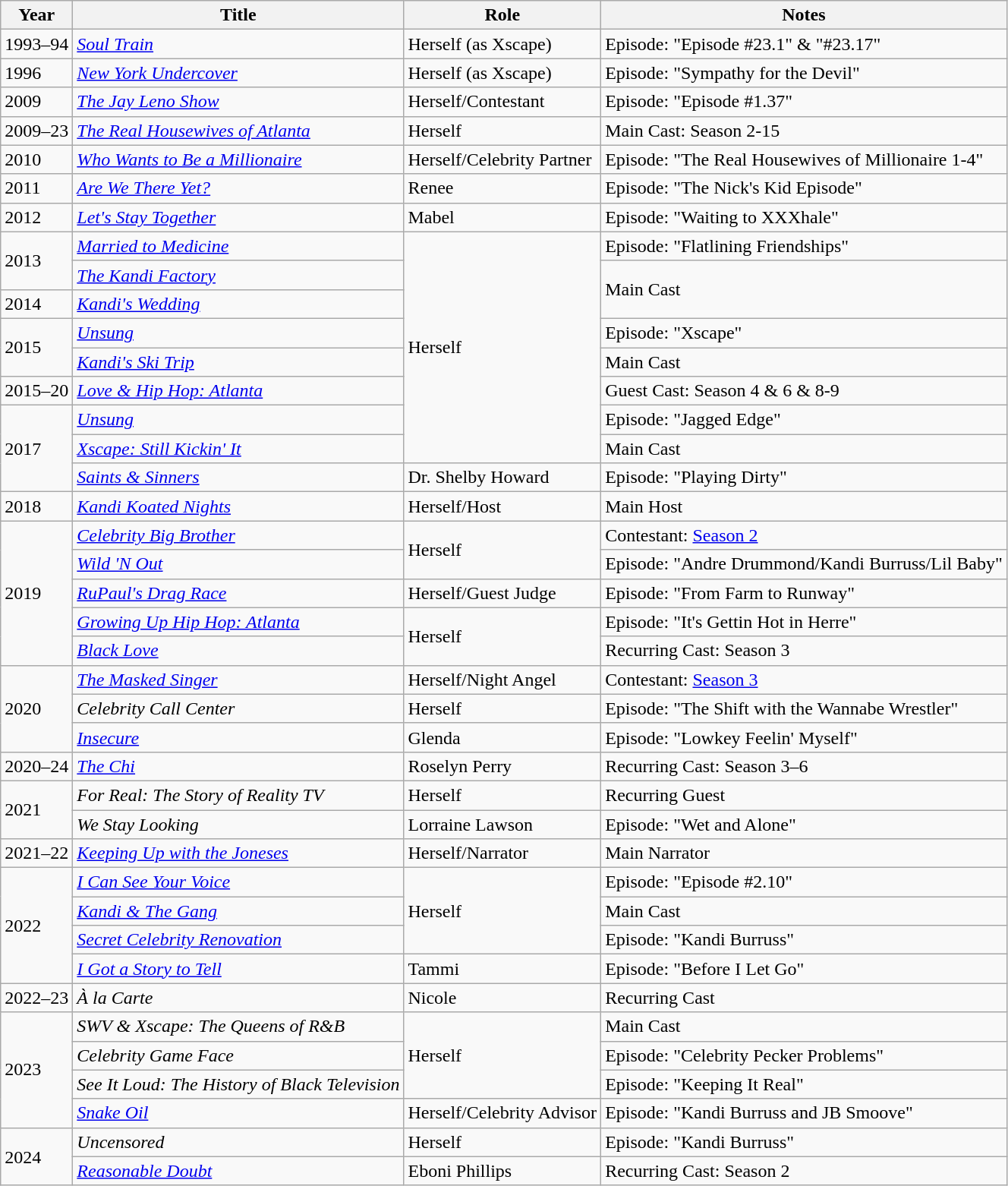<table class="wikitable">
<tr>
<th>Year</th>
<th>Title</th>
<th>Role</th>
<th>Notes</th>
</tr>
<tr>
<td>1993–94</td>
<td><em><a href='#'>Soul Train</a></em></td>
<td>Herself (as Xscape)</td>
<td>Episode: "Episode #23.1" & "#23.17"</td>
</tr>
<tr>
<td>1996</td>
<td><em><a href='#'>New York Undercover</a></em></td>
<td>Herself (as Xscape)</td>
<td>Episode: "Sympathy for the Devil"</td>
</tr>
<tr>
<td>2009</td>
<td><em><a href='#'>The Jay Leno Show</a></em></td>
<td>Herself/Contestant</td>
<td>Episode: "Episode #1.37"</td>
</tr>
<tr>
<td>2009–23</td>
<td><em><a href='#'>The Real Housewives of Atlanta</a></em></td>
<td>Herself</td>
<td>Main Cast: Season 2-15</td>
</tr>
<tr>
<td>2010</td>
<td><em><a href='#'>Who Wants to Be a Millionaire</a></em></td>
<td>Herself/Celebrity Partner</td>
<td>Episode: "The Real Housewives of Millionaire 1-4"</td>
</tr>
<tr>
<td>2011</td>
<td><em><a href='#'>Are We There Yet?</a></em></td>
<td>Renee</td>
<td>Episode: "The Nick's Kid Episode"</td>
</tr>
<tr>
<td>2012</td>
<td><em><a href='#'>Let's Stay Together</a></em></td>
<td>Mabel</td>
<td>Episode: "Waiting to XXXhale"</td>
</tr>
<tr>
<td rowspan="2">2013</td>
<td><em><a href='#'>Married to Medicine</a></em></td>
<td rowspan="8">Herself</td>
<td>Episode: "Flatlining Friendships"</td>
</tr>
<tr>
<td><em><a href='#'>The Kandi Factory</a></em></td>
<td rowspan="2">Main Cast</td>
</tr>
<tr>
<td>2014</td>
<td><em><a href='#'>Kandi's Wedding</a></em></td>
</tr>
<tr>
<td rowspan="2">2015</td>
<td><em><a href='#'>Unsung</a></em></td>
<td>Episode: "Xscape"</td>
</tr>
<tr>
<td><em><a href='#'>Kandi's Ski Trip</a></em></td>
<td>Main Cast</td>
</tr>
<tr>
<td>2015–20</td>
<td><em><a href='#'>Love & Hip Hop: Atlanta</a></em></td>
<td>Guest Cast: Season 4 & 6 & 8-9</td>
</tr>
<tr>
<td rowspan="3">2017</td>
<td><em><a href='#'>Unsung</a></em></td>
<td>Episode: "Jagged Edge"</td>
</tr>
<tr>
<td><em><a href='#'>Xscape: Still Kickin' It</a></em></td>
<td>Main Cast</td>
</tr>
<tr>
<td><em><a href='#'>Saints & Sinners</a></em></td>
<td>Dr. Shelby Howard</td>
<td>Episode: "Playing Dirty"</td>
</tr>
<tr>
<td>2018</td>
<td><em><a href='#'>Kandi Koated Nights</a></em></td>
<td>Herself/Host</td>
<td>Main Host</td>
</tr>
<tr>
<td rowspan="5">2019</td>
<td><em><a href='#'>Celebrity Big Brother</a></em></td>
<td rowspan="2">Herself</td>
<td>Contestant: <a href='#'>Season 2</a></td>
</tr>
<tr>
<td><em><a href='#'>Wild 'N Out</a></em></td>
<td>Episode: "Andre Drummond/Kandi Burruss/Lil Baby"</td>
</tr>
<tr>
<td><em><a href='#'>RuPaul's Drag Race</a></em></td>
<td>Herself/Guest Judge</td>
<td>Episode: "From Farm to Runway"</td>
</tr>
<tr>
<td><em><a href='#'>Growing Up Hip Hop: Atlanta</a></em></td>
<td rowspan="2">Herself</td>
<td>Episode: "It's Gettin Hot in Herre"</td>
</tr>
<tr>
<td><em><a href='#'>Black Love</a></em></td>
<td>Recurring Cast: Season 3</td>
</tr>
<tr>
<td rowspan="3">2020</td>
<td><em><a href='#'>The Masked Singer</a></em></td>
<td>Herself/Night Angel</td>
<td>Contestant: <a href='#'>Season 3</a></td>
</tr>
<tr>
<td><em>Celebrity Call Center</em></td>
<td>Herself</td>
<td>Episode: "The Shift with the Wannabe Wrestler"</td>
</tr>
<tr>
<td><em><a href='#'>Insecure</a></em></td>
<td>Glenda</td>
<td>Episode: "Lowkey Feelin' Myself"</td>
</tr>
<tr>
<td>2020–24</td>
<td><em><a href='#'>The Chi</a></em></td>
<td>Roselyn Perry</td>
<td>Recurring Cast: Season 3–6</td>
</tr>
<tr>
<td rowspan="2">2021</td>
<td><em>For Real: The Story of Reality TV</em></td>
<td>Herself</td>
<td>Recurring Guest</td>
</tr>
<tr>
<td><em>We Stay Looking</em></td>
<td>Lorraine Lawson</td>
<td>Episode: "Wet and Alone"</td>
</tr>
<tr>
<td>2021–22</td>
<td><em><a href='#'>Keeping Up with the Joneses</a></em></td>
<td>Herself/Narrator</td>
<td>Main Narrator</td>
</tr>
<tr>
<td rowspan="4">2022</td>
<td><em><a href='#'>I Can See Your Voice</a></em></td>
<td rowspan="3">Herself</td>
<td>Episode: "Episode #2.10"</td>
</tr>
<tr>
<td><em><a href='#'>Kandi & The Gang</a></em></td>
<td>Main Cast</td>
</tr>
<tr>
<td><em><a href='#'>Secret Celebrity Renovation</a></em></td>
<td>Episode: "Kandi Burruss"</td>
</tr>
<tr>
<td><em><a href='#'>I Got a Story to Tell</a></em></td>
<td>Tammi</td>
<td>Episode: "Before I Let Go"</td>
</tr>
<tr>
<td>2022–23</td>
<td><em>À la Carte</em></td>
<td>Nicole</td>
<td>Recurring Cast</td>
</tr>
<tr>
<td rowspan="4">2023</td>
<td><em>SWV & Xscape: The Queens of R&B</em></td>
<td rowspan="3">Herself</td>
<td>Main Cast</td>
</tr>
<tr>
<td><em>Celebrity Game Face</em></td>
<td>Episode: "Celebrity Pecker Problems"</td>
</tr>
<tr>
<td><em>See It Loud: The History of Black Television</em></td>
<td>Episode: "Keeping It Real"</td>
</tr>
<tr>
<td><em><a href='#'>Snake Oil</a></em></td>
<td>Herself/Celebrity Advisor</td>
<td>Episode: "Kandi Burruss and JB Smoove"</td>
</tr>
<tr>
<td rowspan="2">2024</td>
<td><em>Uncensored</em></td>
<td>Herself</td>
<td>Episode: "Kandi Burruss"</td>
</tr>
<tr>
<td><em><a href='#'>Reasonable Doubt</a></em></td>
<td>Eboni Phillips</td>
<td>Recurring Cast: Season 2</td>
</tr>
</table>
